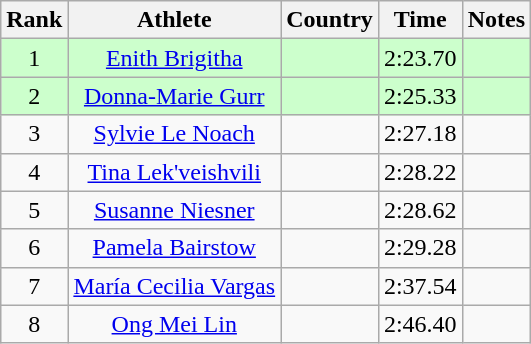<table class="wikitable sortable" style="text-align:center">
<tr>
<th>Rank</th>
<th>Athlete</th>
<th>Country</th>
<th>Time</th>
<th>Notes</th>
</tr>
<tr bgcolor=ccffcc>
<td>1</td>
<td><a href='#'>Enith Brigitha</a></td>
<td align=left></td>
<td>2:23.70</td>
<td></td>
</tr>
<tr bgcolor=ccffcc>
<td>2</td>
<td><a href='#'>Donna-Marie Gurr</a></td>
<td align=left></td>
<td>2:25.33</td>
<td></td>
</tr>
<tr>
<td>3</td>
<td><a href='#'>Sylvie Le Noach</a></td>
<td align=left></td>
<td>2:27.18</td>
<td></td>
</tr>
<tr>
<td>4</td>
<td><a href='#'>Tina Lek'veishvili</a></td>
<td align=left></td>
<td>2:28.22</td>
<td></td>
</tr>
<tr>
<td>5</td>
<td><a href='#'>Susanne Niesner</a></td>
<td align=left></td>
<td>2:28.62</td>
<td></td>
</tr>
<tr>
<td>6</td>
<td><a href='#'>Pamela Bairstow</a></td>
<td align=left></td>
<td>2:29.28</td>
<td></td>
</tr>
<tr>
<td>7</td>
<td><a href='#'>María Cecilia Vargas</a></td>
<td align=left></td>
<td>2:37.54</td>
<td></td>
</tr>
<tr>
<td>8</td>
<td><a href='#'>Ong Mei Lin</a></td>
<td align=left></td>
<td>2:46.40</td>
<td></td>
</tr>
</table>
